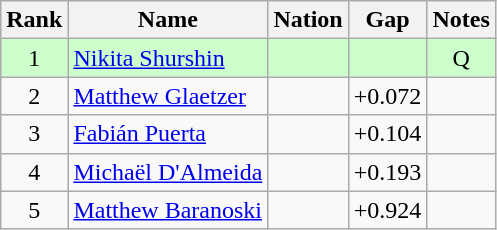<table class="wikitable sortable" style="text-align:center">
<tr>
<th>Rank</th>
<th>Name</th>
<th>Nation</th>
<th>Gap</th>
<th>Notes</th>
</tr>
<tr bgcolor=ccffcc>
<td>1</td>
<td align=left><a href='#'>Nikita Shurshin</a></td>
<td align=left></td>
<td></td>
<td>Q</td>
</tr>
<tr>
<td>2</td>
<td align=left><a href='#'>Matthew Glaetzer</a></td>
<td align=left></td>
<td>+0.072</td>
<td></td>
</tr>
<tr>
<td>3</td>
<td align=left><a href='#'>Fabián Puerta</a></td>
<td align=left></td>
<td>+0.104</td>
<td></td>
</tr>
<tr>
<td>4</td>
<td align=left><a href='#'>Michaël D'Almeida</a></td>
<td align=left></td>
<td>+0.193</td>
<td></td>
</tr>
<tr>
<td>5</td>
<td align=left><a href='#'>Matthew Baranoski</a></td>
<td align=left></td>
<td>+0.924</td>
<td></td>
</tr>
</table>
